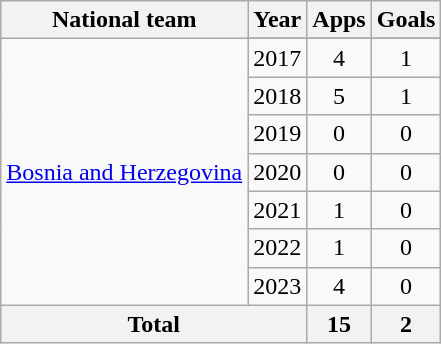<table class="wikitable" style="text-align:center">
<tr>
<th>National team</th>
<th>Year</th>
<th>Apps</th>
<th>Goals</th>
</tr>
<tr>
<td rowspan=8><a href='#'>Bosnia and Herzegovina</a></td>
</tr>
<tr>
<td>2017</td>
<td>4</td>
<td>1</td>
</tr>
<tr>
<td>2018</td>
<td>5</td>
<td>1</td>
</tr>
<tr>
<td>2019</td>
<td>0</td>
<td>0</td>
</tr>
<tr>
<td>2020</td>
<td>0</td>
<td>0</td>
</tr>
<tr>
<td>2021</td>
<td>1</td>
<td>0</td>
</tr>
<tr>
<td>2022</td>
<td>1</td>
<td>0</td>
</tr>
<tr>
<td>2023</td>
<td>4</td>
<td>0</td>
</tr>
<tr>
<th colspan=2>Total</th>
<th>15</th>
<th>2</th>
</tr>
</table>
